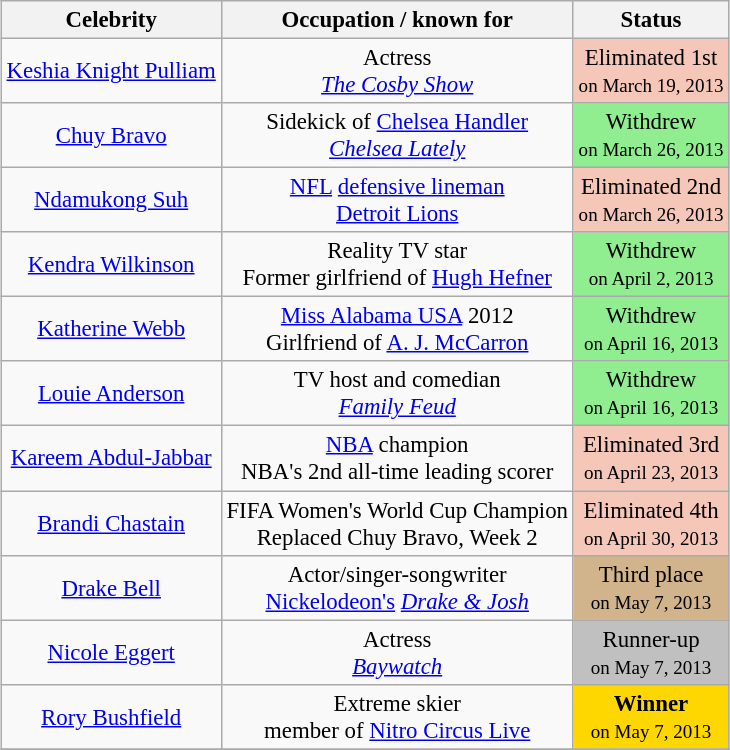<table class="wikitable" style="text-align: center; white-space:nowrap; margin:auto; font-size:95.2%;">
<tr>
<th>Celebrity</th>
<th>Occupation / known for</th>
<th>Status</th>
</tr>
<tr>
<td><a href='#'>Keshia Knight Pulliam</a></td>
<td>Actress<br><em><a href='#'>The Cosby Show</a></em></td>
<td style="background:#f4c7b8;">Eliminated 1st <br><small>on March 19, 2013</small></td>
</tr>
<tr>
<td><a href='#'>Chuy Bravo</a></td>
<td>Sidekick of <a href='#'>Chelsea Handler</a><br><em><a href='#'>Chelsea Lately</a></em></td>
<td style="background:lightgreen;">Withdrew<br><small>on March 26, 2013</small></td>
</tr>
<tr>
<td><a href='#'>Ndamukong Suh</a></td>
<td><a href='#'>NFL</a> <a href='#'>defensive lineman</a> <br><a href='#'>Detroit Lions</a></td>
<td style="background:#f4c7b8;">Eliminated 2nd <br><small>on March 26, 2013</small></td>
</tr>
<tr>
<td><a href='#'>Kendra Wilkinson</a></td>
<td>Reality TV star<br>Former girlfriend of <a href='#'>Hugh Hefner</a></td>
<td style="background:lightgreen;">Withdrew<br><small>on April 2, 2013</small></td>
</tr>
<tr>
<td><a href='#'>Katherine Webb</a></td>
<td><a href='#'>Miss Alabama USA</a> 2012<br>Girlfriend of <a href='#'>A. J. McCarron</a></td>
<td style="background:lightgreen;">Withdrew<br><small>on April 16, 2013</small></td>
</tr>
<tr>
<td><a href='#'>Louie Anderson</a></td>
<td>TV host and comedian<br><em><a href='#'>Family Feud</a></em></td>
<td style="background:lightgreen;">Withdrew<br><small>on April 16, 2013</small></td>
</tr>
<tr>
<td><a href='#'>Kareem Abdul-Jabbar</a></td>
<td><a href='#'>NBA</a> champion<br>NBA's 2nd all-time leading scorer</td>
<td style="background:#f4c7b8;">Eliminated 3rd <br><small>on April 23, 2013</small></td>
</tr>
<tr>
<td><a href='#'>Brandi Chastain</a></td>
<td>FIFA Women's World Cup Champion<br>Replaced Chuy Bravo, Week 2</td>
<td style="background:#f4c7b8;">Eliminated 4th <br><small>on April 30, 2013</small></td>
</tr>
<tr>
<td><a href='#'>Drake Bell</a></td>
<td>Actor/singer-songwriter<br><a href='#'>Nickelodeon's</a> <em><a href='#'>Drake & Josh</a></em></td>
<td style="background:tan;">Third place<br><small>on May 7, 2013</small></td>
</tr>
<tr>
<td><a href='#'>Nicole Eggert</a></td>
<td>Actress<br><em><a href='#'>Baywatch</a></em></td>
<td style="background:silver;">Runner-up<br><small>on May 7, 2013</small></td>
</tr>
<tr>
<td><a href='#'>Rory Bushfield</a></td>
<td>Extreme skier<br>member of <a href='#'>Nitro Circus Live</a></td>
<td style="background:gold;"><strong>Winner</strong><br><small>on May 7, 2013</small></td>
</tr>
<tr>
</tr>
</table>
